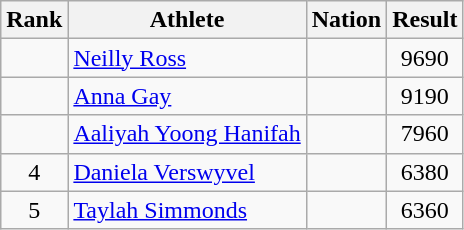<table class="wikitable sortable" style="text-align:center">
<tr>
<th>Rank</th>
<th>Athlete</th>
<th>Nation</th>
<th>Result</th>
</tr>
<tr>
<td></td>
<td align=left><a href='#'>Neilly Ross</a></td>
<td align=left></td>
<td>9690</td>
</tr>
<tr>
<td></td>
<td align=left><a href='#'>Anna Gay</a></td>
<td align=left></td>
<td>9190</td>
</tr>
<tr>
<td></td>
<td align=left><a href='#'>Aaliyah Yoong Hanifah</a></td>
<td align=left></td>
<td>7960</td>
</tr>
<tr>
<td>4</td>
<td align=left><a href='#'>Daniela Verswyvel</a></td>
<td align=left></td>
<td>6380</td>
</tr>
<tr>
<td>5</td>
<td align=left><a href='#'>Taylah Simmonds</a></td>
<td align=left></td>
<td>6360</td>
</tr>
</table>
